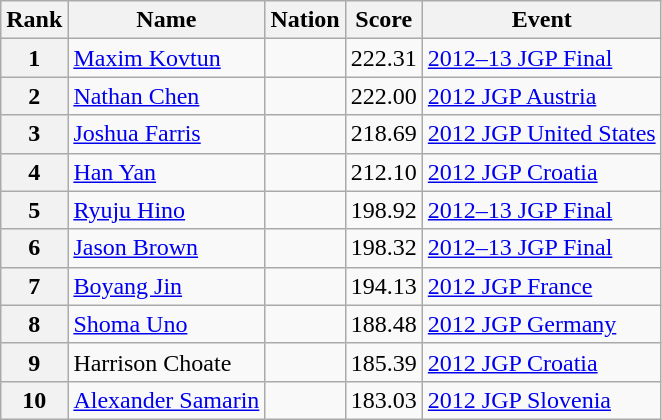<table class="wikitable sortable">
<tr>
<th>Rank</th>
<th>Name</th>
<th>Nation</th>
<th>Score</th>
<th>Event</th>
</tr>
<tr>
<th>1</th>
<td><a href='#'>Maxim Kovtun</a></td>
<td></td>
<td align=center>222.31</td>
<td><a href='#'>2012–13 JGP Final</a></td>
</tr>
<tr>
<th>2</th>
<td><a href='#'>Nathan Chen</a></td>
<td></td>
<td align=center>222.00</td>
<td><a href='#'>2012 JGP Austria</a></td>
</tr>
<tr>
<th>3</th>
<td><a href='#'>Joshua Farris</a></td>
<td></td>
<td align=center>218.69</td>
<td><a href='#'>2012 JGP United States</a></td>
</tr>
<tr>
<th>4</th>
<td><a href='#'>Han Yan</a></td>
<td></td>
<td align=center>212.10</td>
<td><a href='#'>2012 JGP Croatia</a></td>
</tr>
<tr>
<th>5</th>
<td><a href='#'>Ryuju Hino</a></td>
<td></td>
<td align=center>198.92</td>
<td><a href='#'>2012–13 JGP Final</a></td>
</tr>
<tr>
<th>6</th>
<td><a href='#'>Jason Brown</a></td>
<td></td>
<td align=center>198.32</td>
<td><a href='#'>2012–13 JGP Final</a></td>
</tr>
<tr>
<th>7</th>
<td><a href='#'>Boyang Jin</a></td>
<td></td>
<td align=center>194.13</td>
<td><a href='#'>2012 JGP France</a></td>
</tr>
<tr>
<th>8</th>
<td><a href='#'>Shoma Uno</a></td>
<td></td>
<td align=center>188.48</td>
<td><a href='#'>2012 JGP Germany</a></td>
</tr>
<tr>
<th>9</th>
<td>Harrison Choate</td>
<td></td>
<td align=center>185.39</td>
<td><a href='#'>2012 JGP Croatia</a></td>
</tr>
<tr>
<th>10</th>
<td><a href='#'>Alexander Samarin</a></td>
<td></td>
<td align=center>183.03</td>
<td><a href='#'>2012 JGP Slovenia</a></td>
</tr>
</table>
